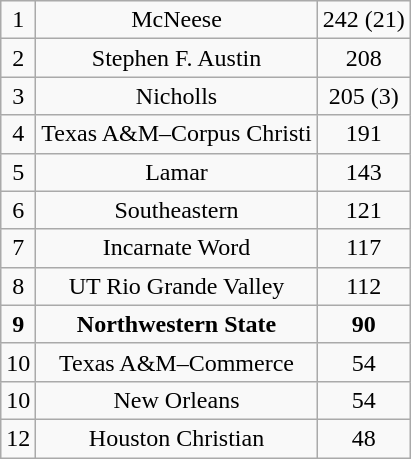<table class="wikitable">
<tr align="center">
<td>1</td>
<td>McNeese</td>
<td>242 (21)</td>
</tr>
<tr align="center">
<td>2</td>
<td>Stephen F. Austin</td>
<td>208</td>
</tr>
<tr align="center">
<td>3</td>
<td>Nicholls</td>
<td>205 (3)</td>
</tr>
<tr align="center">
<td>4</td>
<td>Texas A&M–Corpus Christi</td>
<td>191</td>
</tr>
<tr align="center">
<td>5</td>
<td>Lamar</td>
<td>143</td>
</tr>
<tr align="center">
<td>6</td>
<td>Southeastern</td>
<td>121</td>
</tr>
<tr align="center">
<td>7</td>
<td>Incarnate Word</td>
<td>117</td>
</tr>
<tr align="center">
<td>8</td>
<td>UT Rio Grande Valley</td>
<td>112</td>
</tr>
<tr align="center">
<td><strong>9</strong></td>
<td><strong>Northwestern State</strong></td>
<td><strong>90</strong></td>
</tr>
<tr align="center">
<td>10</td>
<td>Texas A&M–Commerce</td>
<td>54</td>
</tr>
<tr align="center">
<td>10</td>
<td>New Orleans</td>
<td>54</td>
</tr>
<tr align="center">
<td>12</td>
<td>Houston Christian</td>
<td>48</td>
</tr>
</table>
